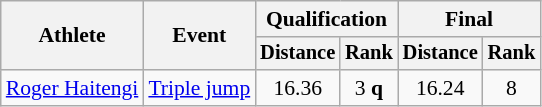<table class="wikitable" style="font-size:90%">
<tr>
<th rowspan=2>Athlete</th>
<th rowspan=2>Event</th>
<th colspan=2>Qualification</th>
<th colspan=2>Final</th>
</tr>
<tr style="font-size:95%">
<th>Distance</th>
<th>Rank</th>
<th>Distance</th>
<th>Rank</th>
</tr>
<tr align=center>
<td align=left><a href='#'>Roger Haitengi</a></td>
<td align=left><a href='#'>Triple jump</a></td>
<td>16.36</td>
<td>3 <strong>q</strong></td>
<td>16.24</td>
<td>8</td>
</tr>
</table>
